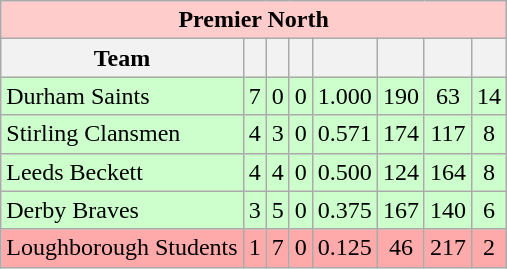<table class="wikitable">
<tr style="background:#fcc;">
<td colspan="8" style="text-align:center;"><strong>Premier North</strong></td>
</tr>
<tr style="background:#efefef;">
<th>Team</th>
<th></th>
<th></th>
<th></th>
<th></th>
<th></th>
<th></th>
<th></th>
</tr>
<tr style="text-align:center; background:#cfc;">
<td align="left">Durham Saints</td>
<td>7</td>
<td>0</td>
<td>0</td>
<td>1.000</td>
<td>190</td>
<td>63</td>
<td>14</td>
</tr>
<tr style="text-align:center; background:#cfc;">
<td align="left">Stirling Clansmen</td>
<td>4</td>
<td>3</td>
<td>0</td>
<td>0.571</td>
<td>174</td>
<td>117</td>
<td>8</td>
</tr>
<tr style="text-align:center; background:#cfc;">
<td align="left">Leeds Beckett</td>
<td>4</td>
<td>4</td>
<td>0</td>
<td>0.500</td>
<td>124</td>
<td>164</td>
<td>8</td>
</tr>
<tr style="text-align:center; background:#cfc;">
<td align="left">Derby Braves</td>
<td>3</td>
<td>5</td>
<td>0</td>
<td>0.375</td>
<td>167</td>
<td>140</td>
<td>6</td>
</tr>
<tr style="text-align:center; background:#faa;">
<td align="left">Loughborough Students</td>
<td>1</td>
<td>7</td>
<td>0</td>
<td>0.125</td>
<td>46</td>
<td>217</td>
<td>2</td>
</tr>
</table>
